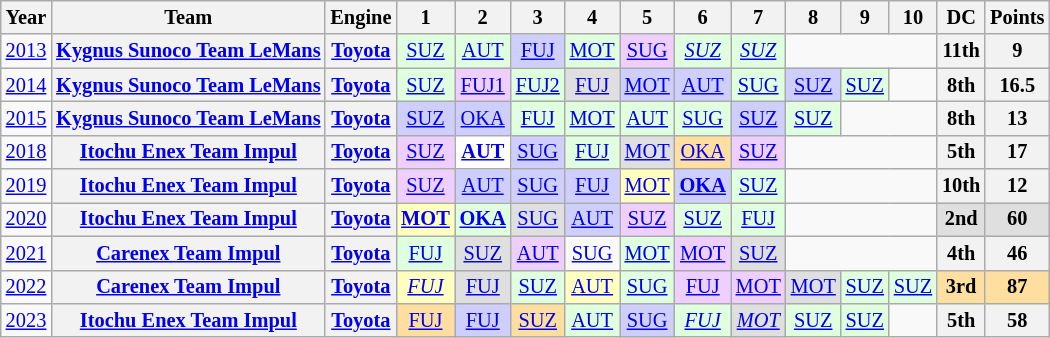<table class="wikitable" style="text-align:center; font-size:85%">
<tr>
<th>Year</th>
<th>Team</th>
<th>Engine</th>
<th>1</th>
<th>2</th>
<th>3</th>
<th>4</th>
<th>5</th>
<th>6</th>
<th>7</th>
<th>8</th>
<th>9</th>
<th>10</th>
<th>DC</th>
<th>Points</th>
</tr>
<tr>
<td><a href='#'>2013</a></td>
<th nowrap><a href='#'>Kygnus Sunoco Team LeMans</a></th>
<th><a href='#'>Toyota</a></th>
<td style="background:#DFFFDF;"><a href='#'>SUZ</a><br></td>
<td style="background:#DFFFDF;"><a href='#'>AUT</a><br></td>
<td style="background:#CFCFFF;"><a href='#'>FUJ</a><br></td>
<td style="background:#DFFFDF;"><a href='#'>MOT</a><br></td>
<td style="background:#EFCFFF;"><a href='#'>SUG</a><br></td>
<td style="background:#DFFFDF;"><em><a href='#'>SUZ</a></em><br></td>
<td style="background:#DFFFDF;"><em><a href='#'>SUZ</a></em><br></td>
<td colspan=3></td>
<th>11th</th>
<th>9</th>
</tr>
<tr>
<td><a href='#'>2014</a></td>
<th nowrap><a href='#'>Kygnus Sunoco Team LeMans</a></th>
<th><a href='#'>Toyota</a></th>
<td style="background:#DFFFDF;"><a href='#'>SUZ</a><br></td>
<td style="background:#EFCFFF;"><a href='#'>FUJ1</a><br></td>
<td style="background:#DFFFDF;"><a href='#'>FUJ2</a><br></td>
<td style="background:#DFDFDF;"><a href='#'>FUJ</a><br></td>
<td style="background:#CFCFFF;"><a href='#'>MOT</a><br></td>
<td style="background:#CFCFFF;"><a href='#'>AUT</a><br></td>
<td style="background:#DFFFDF;"><a href='#'>SUG</a><br></td>
<td style="background:#CFCFFF;"><a href='#'>SUZ</a><br></td>
<td style="background:#DFFFDF;"><a href='#'>SUZ</a><br></td>
<td></td>
<th>8th</th>
<th>16.5</th>
</tr>
<tr>
<td><a href='#'>2015</a></td>
<th nowrap><a href='#'>Kygnus Sunoco Team LeMans</a></th>
<th><a href='#'>Toyota</a></th>
<td style="background:#CFCFFF;"><a href='#'>SUZ</a><br></td>
<td style="background:#CFCFFF;"><a href='#'>OKA</a><br></td>
<td style="background:#DFFFDF;"><a href='#'>FUJ</a><br></td>
<td style="background:#DFFFDF;"><a href='#'>MOT</a><br></td>
<td style="background:#DFFFDF;"><a href='#'>AUT</a><br></td>
<td style="background:#DFFFDF;"><a href='#'>SUG</a><br></td>
<td style="background:#CFCFFF;"><a href='#'>SUZ</a><br></td>
<td style="background:#DFFFDF;"><a href='#'>SUZ</a><br></td>
<td colspan=2></td>
<th>8th</th>
<th>13</th>
</tr>
<tr>
<td><a href='#'>2018</a></td>
<th nowrap><a href='#'>Itochu Enex Team Impul</a></th>
<th><a href='#'>Toyota</a></th>
<td style="background:#EFCFFF;"><a href='#'>SUZ</a><br></td>
<td style="background:#FFFFFF;"><strong><a href='#'>AUT</a></strong><br></td>
<td style="background:#CFCFFF;"><a href='#'>SUG</a><br></td>
<td style="background:#DFFFDF;"><a href='#'>FUJ</a><br></td>
<td style="background:#DFDFDF;"><a href='#'>MOT</a><br></td>
<td style="background:#FFDF9F;"><a href='#'>OKA</a><br></td>
<td style="background:#EFCFFF;"><a href='#'>SUZ</a><br></td>
<td colspan=3></td>
<th>5th</th>
<th>17</th>
</tr>
<tr>
<td><a href='#'>2019</a></td>
<th nowrap><a href='#'>Itochu Enex Team Impul</a></th>
<th><a href='#'>Toyota</a></th>
<td style="background:#EFCFFF;"><a href='#'>SUZ</a><br></td>
<td style="background:#CFCFFF;"><a href='#'>AUT</a><br></td>
<td style="background:#CFCFFF;"><a href='#'>SUG</a><br></td>
<td style="background:#CFCFFF;"><a href='#'>FUJ</a><br></td>
<td style="background:#FFFFBF;"><a href='#'>MOT</a><br></td>
<td style="background:#CFCFFF;"><strong><a href='#'>OKA</a></strong><br></td>
<td style="background:#DFFFDF;"><a href='#'>SUZ</a><br></td>
<td colspan=3></td>
<th>10th</th>
<th>12</th>
</tr>
<tr>
<td><a href='#'>2020</a></td>
<th nowrap><a href='#'>Itochu Enex Team Impul</a></th>
<th><a href='#'>Toyota</a></th>
<td style="background:#FFFFBF;"><strong><a href='#'>MOT</a></strong><br></td>
<td style="background:#DFFFDF;"><strong><a href='#'>OKA</a></strong><br></td>
<td style="background:#DFDFDF;"><a href='#'>SUG</a><br></td>
<td style="background:#CFCFFF;"><a href='#'>AUT</a><br></td>
<td style="background:#EFCFFF;"><a href='#'>SUZ</a><br></td>
<td style="background:#DFFFDF;"><a href='#'>SUZ</a><br></td>
<td style="background:#DFFFDF;"><a href='#'>FUJ</a><br></td>
<td colspan=3></td>
<th style="background:#DFDFDF;">2nd</th>
<th style="background:#DFDFDF;">60</th>
</tr>
<tr>
<td><a href='#'>2021</a></td>
<th><a href='#'>Carenex Team Impul</a></th>
<th><a href='#'>Toyota</a></th>
<td style="background:#DFFFDF;"><a href='#'>FUJ</a><br></td>
<td style="background:#DFDFDF;"><a href='#'>SUZ</a><br></td>
<td style="background:#EFCFFF;"><a href='#'>AUT</a><br></td>
<td><a href='#'>SUG</a></td>
<td style="background:#DFFFDF;"><a href='#'>MOT</a><br></td>
<td style="background:#EFCFFF;"><a href='#'>MOT</a><br></td>
<td style="background:#DFDFDF;"><a href='#'>SUZ</a><br></td>
<td colspan=3></td>
<th>4th</th>
<th>46</th>
</tr>
<tr>
<td><a href='#'>2022</a></td>
<th><a href='#'>Carenex Team Impul</a></th>
<th><a href='#'>Toyota</a></th>
<td style="background:#FFFFBF;"><em><a href='#'>FUJ</a></em><br></td>
<td style="background:#DFDFDF;"><a href='#'>FUJ</a><br></td>
<td style="background:#DFFFDF;"><a href='#'>SUZ</a><br></td>
<td style="background:#FFFFBF;"><a href='#'>AUT</a><br></td>
<td style="background:#DFFFDF;"><a href='#'>SUG</a><br></td>
<td style="background:#EFCFFF;"><a href='#'>FUJ</a><br></td>
<td style="background:#EFCFFF;"><a href='#'>MOT</a><br></td>
<td style="background:#DFDFDF;"><a href='#'>MOT</a><br></td>
<td style="background:#DFFFDF;"><a href='#'>SUZ</a><br></td>
<td style="background:#DFFFDF;"><a href='#'>SUZ</a><br></td>
<th style="background:#FFDF9F;">3rd</th>
<th style="background:#FFDF9F;">87</th>
</tr>
<tr>
<td><a href='#'>2023</a></td>
<th nowrap><a href='#'>Itochu Enex Team Impul</a></th>
<th><a href='#'>Toyota</a></th>
<td style="background:#FFDF9F;"><a href='#'>FUJ</a><br></td>
<td style="background:#CFCFFF;"><a href='#'>FUJ</a><br></td>
<td style="background:#FFDF9F;"><a href='#'>SUZ</a><br></td>
<td style="background:#DFFFDF;"><a href='#'>AUT</a><br></td>
<td style="background:#CFCFFF;"><a href='#'>SUG</a><br></td>
<td style="background:#DFFFDF;"><em><a href='#'>FUJ</a></em><br></td>
<td style="background:#DFDFDF;"><em><a href='#'>MOT</a></em><br></td>
<td style="background:#DFFFDF;"><a href='#'>SUZ</a><br></td>
<td style="background:#DFFFDF;"><a href='#'>SUZ</a><br></td>
<td></td>
<th>5th</th>
<th>58</th>
</tr>
</table>
